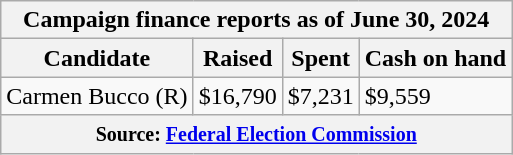<table class="wikitable sortable">
<tr>
<th colspan=4>Campaign finance reports as of June 30, 2024</th>
</tr>
<tr style="text-align:center;">
<th>Candidate</th>
<th>Raised</th>
<th>Spent</th>
<th>Cash on hand</th>
</tr>
<tr>
<td>Carmen Bucco (R)</td>
<td>$16,790</td>
<td>$7,231</td>
<td>$9,559</td>
</tr>
<tr>
<th colspan="4"><small>Source: <a href='#'>Federal Election Commission</a></small></th>
</tr>
</table>
